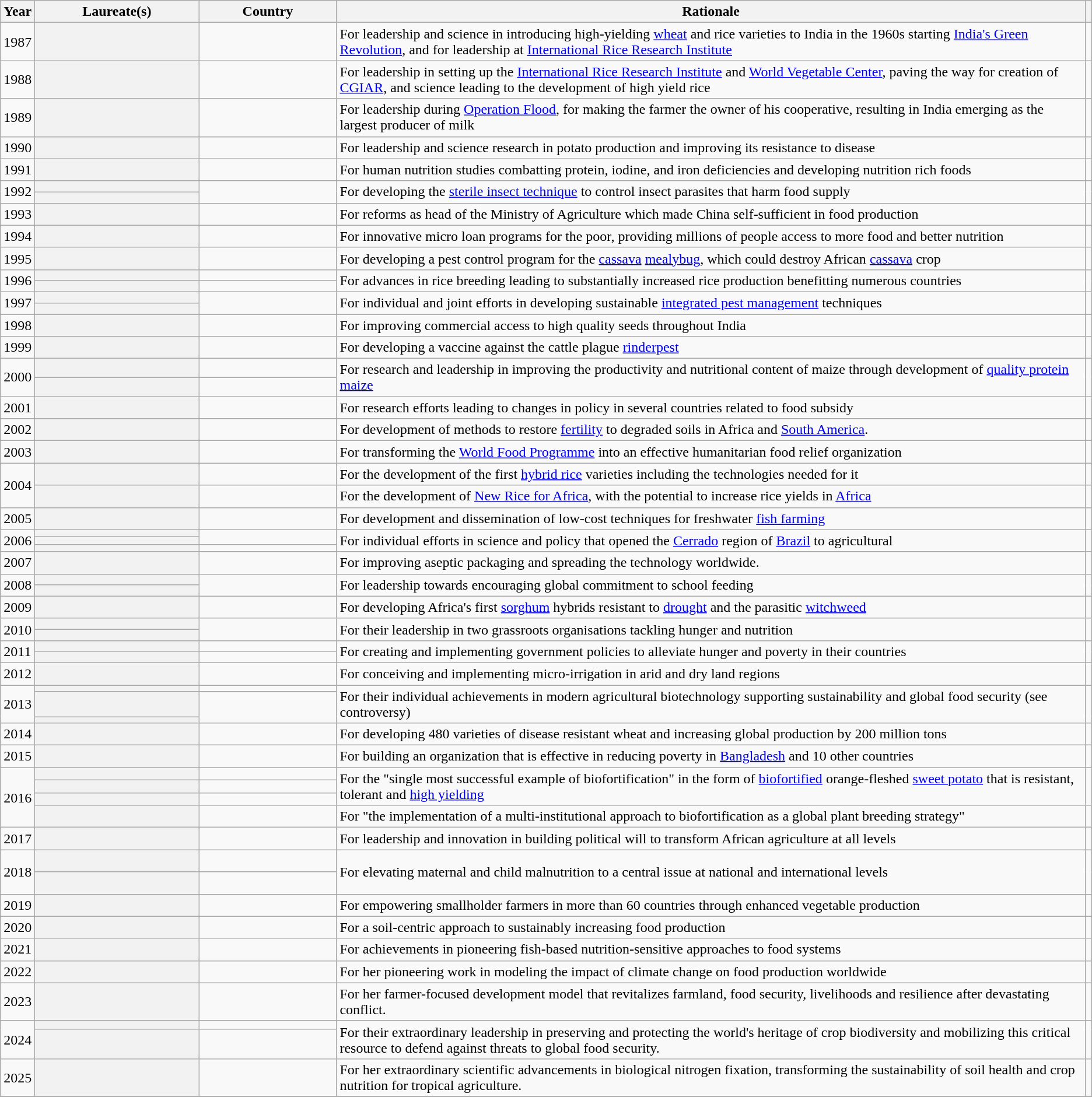<table class="wikitable sortable plainrowheaders">
<tr>
<th scope=col>Year</th>
<th scope=col width="180px">Laureate(s)</th>
<th scope=col width="150px">Country</th>
<th scope=col class = unsortable>Rationale</th>
<th scope=col class = unsortable></th>
</tr>
<tr>
<td>1987</td>
<th scope="row"></th>
<td></td>
<td>For leadership and science in introducing high-yielding <a href='#'>wheat</a> and rice varieties to India in the 1960s starting <a href='#'>India's Green Revolution</a>, and for leadership at <a href='#'>International Rice Research Institute</a></td>
<td align="center"></td>
</tr>
<tr>
<td>1988</td>
<th scope="row"></th>
<td></td>
<td>For leadership in setting up the <a href='#'>International Rice Research Institute</a> and <a href='#'>World Vegetable Center</a>, paving the way for creation of <a href='#'>CGIAR</a>, and science leading to the development of high yield rice</td>
<td align="center"></td>
</tr>
<tr>
<td>1989</td>
<th scope="row"></th>
<td></td>
<td>For leadership during <a href='#'>Operation Flood</a>, for making the farmer the owner of his cooperative, resulting in India emerging as the largest producer of milk</td>
<td align="center"></td>
</tr>
<tr>
<td>1990</td>
<th scope="row"></th>
<td></td>
<td>For leadership and science research in potato production and improving its resistance to disease</td>
<td align="center"></td>
</tr>
<tr>
<td>1991</td>
<th scope="row"></th>
<td></td>
<td>For human nutrition studies combatting protein, iodine, and iron deficiencies and developing nutrition rich foods</td>
<td align="center"></td>
</tr>
<tr>
<td rowspan="2">1992</td>
<th scope="row"></th>
<td rowspan="2"></td>
<td rowspan="2">For developing the <a href='#'>sterile insect technique</a> to control insect parasites that harm food supply</td>
<td rowspan="2" align="center"></td>
</tr>
<tr>
<th scope="row"></th>
</tr>
<tr>
<td>1993</td>
<th scope="row"></th>
<td></td>
<td>For reforms as head of the Ministry of Agriculture which made China self-sufficient in food production</td>
<td align="center"></td>
</tr>
<tr>
<td>1994</td>
<th scope="row"></th>
<td></td>
<td>For innovative micro loan programs for the poor, providing millions of people access to more food and better nutrition</td>
<td align="center"></td>
</tr>
<tr>
<td>1995</td>
<th scope="row"></th>
<td></td>
<td>For developing a pest control program for the <a href='#'>cassava</a> <a href='#'>mealybug</a>, which could destroy African <a href='#'>cassava</a> crop</td>
<td align="center"></td>
</tr>
<tr>
<td rowspan="2">1996</td>
<th scope="row"></th>
<td></td>
<td rowspan="2">For advances in rice breeding leading to substantially increased rice production benefitting numerous countries</td>
<td rowspan="2" align="center"></td>
</tr>
<tr>
<th scope="row"></th>
<td></td>
</tr>
<tr>
<td rowspan="2">1997</td>
<th scope="row"></th>
<td rowspan="2"></td>
<td rowspan="2">For individual and joint efforts in developing sustainable <a href='#'>integrated pest management</a> techniques</td>
<td rowspan="2" align="center"></td>
</tr>
<tr>
<th scope="row"></th>
</tr>
<tr>
<td>1998</td>
<th scope="row"></th>
<td></td>
<td>For improving commercial access to high quality seeds throughout India</td>
<td align="center"></td>
</tr>
<tr>
<td>1999</td>
<th scope="row"></th>
<td></td>
<td>For developing a vaccine against the cattle plague <a href='#'>rinderpest</a></td>
<td align="center"></td>
</tr>
<tr>
<td rowspan="2">2000</td>
<th scope="row"></th>
<td></td>
<td rowspan="2">For research and leadership in improving the productivity and nutritional content of maize through development of <a href='#'>quality protein maize</a></td>
<td rowspan="2" align="center"></td>
</tr>
<tr>
<th scope="row"></th>
<td></td>
</tr>
<tr>
<td>2001</td>
<th scope="row"></th>
<td></td>
<td>For research efforts leading to changes in policy in several countries related to food subsidy</td>
<td align="center"></td>
</tr>
<tr>
<td>2002</td>
<th scope="row"></th>
<td></td>
<td>For development of methods to restore <a href='#'>fertility</a> to degraded soils in Africa and <a href='#'>South America</a>.</td>
<td align="center"></td>
</tr>
<tr>
<td>2003</td>
<th scope="row"></th>
<td></td>
<td>For transforming the <a href='#'>World Food Programme</a> into an effective humanitarian food relief organization</td>
<td align="center"></td>
</tr>
<tr>
<td rowspan="2">2004</td>
<th scope="row"></th>
<td></td>
<td>For the development of the first <a href='#'>hybrid rice</a> varieties including the technologies needed for it</td>
<td align="center"></td>
</tr>
<tr>
<th scope="row"></th>
<td></td>
<td>For the development of <a href='#'>New Rice for Africa</a>, with the potential to increase rice yields in <a href='#'>Africa</a></td>
<td align="center"></td>
</tr>
<tr>
<td>2005</td>
<th scope="row"></th>
<td></td>
<td>For development and dissemination of low-cost techniques for freshwater <a href='#'>fish farming</a></td>
<td align="center"></td>
</tr>
<tr>
<td rowspan="3">2006</td>
<th scope="row"></th>
<td rowspan="2"></td>
<td rowspan="3">For individual efforts in science and policy that opened the <a href='#'>Cerrado</a> region of <a href='#'>Brazil</a> to agricultural</td>
<td rowspan="3" align="center"></td>
</tr>
<tr>
<th scope="row"></th>
</tr>
<tr>
<th scope="row"></th>
<td></td>
</tr>
<tr>
<td>2007</td>
<th scope="row"></th>
<td></td>
<td>For improving aseptic packaging and spreading the technology worldwide.</td>
</tr>
<tr>
<td rowspan="2">2008</td>
<th scope="row"></th>
<td rowspan="2"></td>
<td rowspan="2">For leadership towards encouraging global commitment to school feeding</td>
<td rowspan="2" align="center"></td>
</tr>
<tr>
<th scope="row"></th>
</tr>
<tr>
<td>2009</td>
<th scope="row"></th>
<td></td>
<td>For developing Africa's first <a href='#'>sorghum</a> hybrids resistant to <a href='#'>drought</a> and the parasitic <a href='#'>witchweed</a></td>
<td align="center"></td>
</tr>
<tr>
<td rowspan="2">2010</td>
<th scope="row"></th>
<td rowspan="2"></td>
<td rowspan="2">For their leadership in two grassroots organisations tackling hunger and nutrition</td>
<td rowspan="2" align="center"></td>
</tr>
<tr>
<th scope="row"></th>
</tr>
<tr>
<td rowspan="2">2011</td>
<th scope="row"></th>
<td></td>
<td rowspan="2">For creating and implementing government policies to alleviate hunger and poverty in their countries</td>
<td rowspan="2" align="center"></td>
</tr>
<tr>
<th scope="row"></th>
<td></td>
</tr>
<tr>
<td>2012</td>
<th scope="row"></th>
<td></td>
<td>For conceiving and implementing micro-irrigation in arid and dry land regions</td>
<td align="center"></td>
</tr>
<tr>
<td rowspan="3">2013</td>
<th scope="row"></th>
<td></td>
<td rowspan="3">For their individual achievements in modern agricultural biotechnology supporting sustainability and global food security (see controversy)</td>
<td rowspan="3" align="center"></td>
</tr>
<tr>
<th scope="row"></th>
<td rowspan="2"></td>
</tr>
<tr>
<th scope="row"></th>
</tr>
<tr>
<td>2014</td>
<th scope="row"></th>
<td><br></td>
<td>For developing 480 varieties of disease resistant wheat and increasing global production by 200 million tons</td>
<td align="center"></td>
</tr>
<tr>
<td>2015</td>
<th scope="row"></th>
<td></td>
<td>For building an organization that is effective in reducing poverty in <a href='#'>Bangladesh</a> and 10 other countries</td>
<td align="center"></td>
</tr>
<tr>
<td rowspan="4">2016</td>
<th scope="row"></th>
<td></td>
<td rowspan="3">For the "single most successful example of biofortification" in the form of <a href='#'>biofortified</a> orange-fleshed <a href='#'>sweet potato</a> that is resistant, tolerant and <a href='#'>high yielding</a></td>
<td rowspan="3" align="center"></td>
</tr>
<tr>
<th scope="row"></th>
<td></td>
</tr>
<tr>
<th scope="row"></th>
<td></td>
</tr>
<tr>
<th scope="row"></th>
<td></td>
<td>For "the implementation of a multi-institutional approach to biofortification as a global plant breeding strategy"</td>
<td align="center"></td>
</tr>
<tr>
<td>2017</td>
<th scope="row"></th>
<td></td>
<td>For leadership and innovation in building political will to transform African agriculture at all levels</td>
<td align="center"></td>
</tr>
<tr>
<td rowspan="2">2018</td>
<th scope="row"></th>
<td><br></td>
<td rowspan="2">For elevating maternal and child malnutrition to a central issue at national and international levels</td>
<td rowspan="2" align="center"></td>
</tr>
<tr>
<th scope="row"></th>
<td><br></td>
</tr>
<tr>
<td>2019</td>
<th scope="row"></th>
<td></td>
<td>For empowering smallholder farmers in more than 60 countries through enhanced vegetable production</td>
<td align="center"></td>
</tr>
<tr>
<td>2020</td>
<th scope="row"></th>
<td><br></td>
<td>For a soil-centric approach to sustainably increasing food production</td>
<td align="center"></td>
</tr>
<tr>
<td>2021</td>
<th scope="row"></th>
<td><br></td>
<td>For achievements in pioneering fish-based nutrition-sensitive approaches to food systems</td>
<td align="center"></td>
</tr>
<tr>
<td>2022</td>
<th scope="row"></th>
<td></td>
<td>For her pioneering work in modeling the impact of climate change on food production worldwide</td>
<td align="center"></td>
</tr>
<tr>
<td>2023</td>
<th scope="row"></th>
<td></td>
<td>For her farmer-focused development model that revitalizes farmland, food security, livelihoods and resilience after devastating conflict.</td>
<td align="center"></td>
</tr>
<tr>
<td rowspan="2">2024</td>
<th scope="row"></th>
<td></td>
<td rowspan="2">For their extraordinary leadership in preserving and protecting the world's heritage of crop biodiversity and mobilizing this critical resource to defend against threats to global food security.</td>
<td rowspan="2" align="center"></td>
</tr>
<tr>
<th scope="row"></th>
<td><br></td>
</tr>
<tr>
<td>2025</td>
<th scope="row"></th>
<td></td>
<td>For her extraordinary scientific advancements in biological nitrogen fixation, transforming the sustainability of soil health and crop nutrition for tropical agriculture.</td>
<td align="center"></td>
</tr>
<tr>
</tr>
</table>
